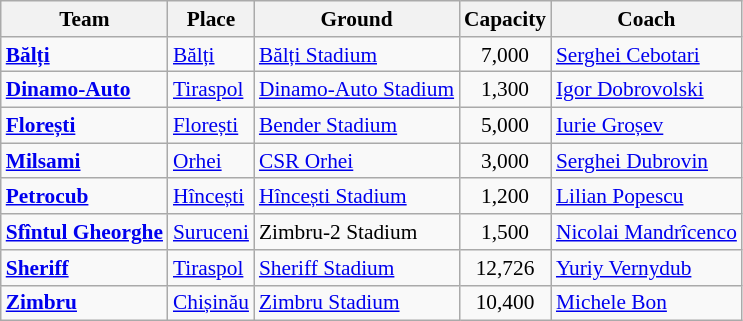<table class="wikitable" style="font-size:89%">
<tr>
<th>Team</th>
<th>Place</th>
<th>Ground</th>
<th>Capacity</th>
<th>Coach</th>
</tr>
<tr>
<td><strong><a href='#'>Bălți</a></strong></td>
<td><a href='#'>Bălți</a></td>
<td><a href='#'>Bălți Stadium</a></td>
<td style="text-align:center;">7,000</td>
<td> <a href='#'>Serghei Cebotari</a></td>
</tr>
<tr>
<td><strong><a href='#'>Dinamo-Auto</a></strong></td>
<td><a href='#'>Tiraspol</a></td>
<td><a href='#'>Dinamo-Auto Stadium</a></td>
<td style="text-align:center;">1,300</td>
<td> <a href='#'>Igor Dobrovolski</a></td>
</tr>
<tr>
<td><strong><a href='#'>Florești</a></strong></td>
<td><a href='#'>Florești</a></td>
<td><a href='#'>Bender Stadium</a></td>
<td style="text-align:center;">5,000</td>
<td> <a href='#'>Iurie Groșev</a></td>
</tr>
<tr>
<td><strong><a href='#'>Milsami</a></strong></td>
<td><a href='#'>Orhei</a></td>
<td><a href='#'>CSR Orhei</a></td>
<td style="text-align:center;">3,000</td>
<td> <a href='#'>Serghei Dubrovin</a></td>
</tr>
<tr>
<td><strong><a href='#'>Petrocub</a></strong></td>
<td><a href='#'>Hîncești</a></td>
<td><a href='#'>Hîncești Stadium</a></td>
<td style="text-align:center;">1,200</td>
<td> <a href='#'>Lilian Popescu</a></td>
</tr>
<tr>
<td><strong><a href='#'>Sfîntul Gheorghe</a></strong></td>
<td><a href='#'>Suruceni</a></td>
<td>Zimbru-2 Stadium</td>
<td style="text-align:center;">1,500</td>
<td> <a href='#'>Nicolai Mandrîcenco</a></td>
</tr>
<tr>
<td><strong><a href='#'>Sheriff</a></strong></td>
<td><a href='#'>Tiraspol</a></td>
<td><a href='#'>Sheriff Stadium</a></td>
<td style="text-align:center;">12,726</td>
<td> <a href='#'>Yuriy Vernydub</a></td>
</tr>
<tr>
<td><strong><a href='#'>Zimbru</a></strong></td>
<td><a href='#'>Chișinău</a></td>
<td><a href='#'>Zimbru Stadium</a></td>
<td style="text-align:center;">10,400</td>
<td> <a href='#'>Michele Bon</a></td>
</tr>
</table>
